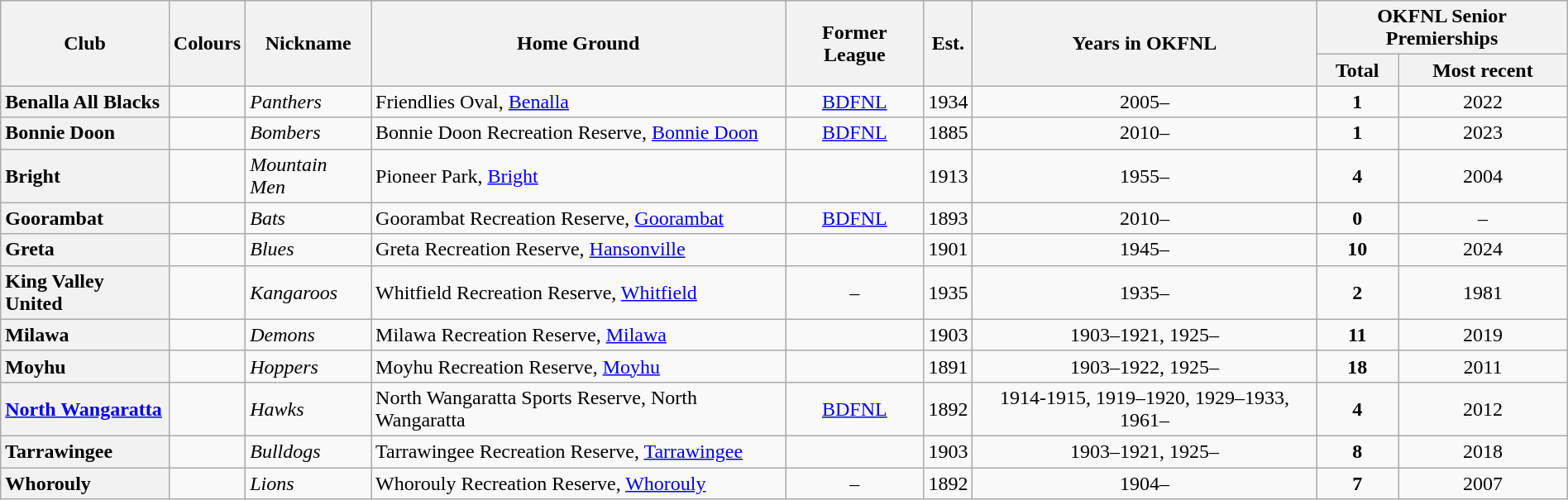<table class="wikitable sortable mw-collapsible mw-collapsed" style="text-align:center; width:100%">
<tr>
<th rowspan="2">Club</th>
<th rowspan="2">Colours</th>
<th rowspan="2">Nickname</th>
<th rowspan="2">Home Ground</th>
<th rowspan="2">Former League</th>
<th rowspan="2">Est.</th>
<th rowspan="2">Years in OKFNL</th>
<th colspan="2">OKFNL Senior Premierships</th>
</tr>
<tr>
<th>Total</th>
<th>Most recent</th>
</tr>
<tr>
<th style="text-align:left">Benalla All Blacks</th>
<td style="text-align:center;"></td>
<td align="left"><em>Panthers</em></td>
<td align="left">Friendlies Oval, <a href='#'>Benalla</a></td>
<td style="text-align:center;"><a href='#'>BDFNL</a></td>
<td style="text-align:center;">1934</td>
<td style="text-align:center;">2005–</td>
<td style="text-align:center;"><strong>1</strong></td>
<td style="text-align:center;">2022</td>
</tr>
<tr>
<th style="text-align:left">Bonnie Doon</th>
<td style="text-align:center;"></td>
<td align="left"><em>Bombers</em></td>
<td align="left">Bonnie Doon Recreation Reserve, <a href='#'>Bonnie Doon</a></td>
<td style="text-align:center;"><a href='#'>BDFNL</a></td>
<td style="text-align:center;">1885</td>
<td style="text-align:center;">2010–</td>
<td style="text-align:center;"><strong>1</strong></td>
<td style="text-align:center;">2023</td>
</tr>
<tr>
<th style="text-align:left">Bright</th>
<td style="text-align:center;"></td>
<td align="left"><em>Mountain Men</em></td>
<td align="left">Pioneer Park, <a href='#'>Bright</a></td>
<td style="text-align:center;"></td>
<td style="text-align:center;">1913</td>
<td style="text-align:center;">1955–</td>
<td style="text-align:center;"><strong>4</strong></td>
<td style="text-align:center;">2004</td>
</tr>
<tr>
<th style="text-align:left">Goorambat</th>
<td style="text-align:center;"></td>
<td align="left"><em>Bats</em></td>
<td align="left">Goorambat Recreation Reserve, <a href='#'>Goorambat</a></td>
<td style="text-align:center;"><a href='#'>BDFNL</a></td>
<td style="text-align:center;">1893</td>
<td style="text-align:center;">2010–</td>
<td style="text-align:center;"><strong>0</strong></td>
<td style="text-align:center;">–</td>
</tr>
<tr>
<th style="text-align:left">Greta</th>
<td style="text-align:center;"></td>
<td align="left"><em>Blues</em></td>
<td align="left">Greta Recreation Reserve, <a href='#'>Hansonville</a></td>
<td style="text-align:center;"></td>
<td style="text-align:center;">1901</td>
<td style="text-align:center;">1945–</td>
<td style="text-align:center;"><strong>10</strong></td>
<td style="text-align:center;">2024</td>
</tr>
<tr>
<th style="text-align:left">King Valley United</th>
<td style="text-align:center;"></td>
<td align="left"><em>Kangaroos</em></td>
<td align="left">Whitfield Recreation Reserve, <a href='#'>Whitfield</a></td>
<td style="text-align:center;">–</td>
<td style="text-align:center;">1935</td>
<td style="text-align:center;">1935–</td>
<td style="text-align:center;"><strong>2</strong></td>
<td style="text-align:center;">1981</td>
</tr>
<tr>
<th style="text-align:left">Milawa</th>
<td style="text-align:center;"></td>
<td align="left"><em>Demons</em></td>
<td align="left">Milawa Recreation Reserve, <a href='#'>Milawa</a></td>
<td style="text-align:center;"></td>
<td style="text-align:center;">1903</td>
<td style="text-align:center;">1903–1921, 1925–</td>
<td style="text-align:center;"><strong>11</strong></td>
<td style="text-align:center;">2019</td>
</tr>
<tr>
<th style="text-align:left">Moyhu</th>
<td style="text-align:center;"></td>
<td align="left"><em>Hoppers</em></td>
<td align="left">Moyhu Recreation Reserve, <a href='#'>Moyhu</a></td>
<td style="text-align:center;"></td>
<td style="text-align:center;">1891</td>
<td style="text-align:center;">1903–1922, 1925–</td>
<td style="text-align:center;"><strong>18</strong></td>
<td style="text-align:center;">2011</td>
</tr>
<tr>
<th style="text-align:left"><a href='#'>North Wangaratta</a></th>
<td style="text-align:center;"></td>
<td align="left"><em>Hawks</em></td>
<td align="left">North Wangaratta Sports Reserve, North Wangaratta</td>
<td style="text-align:center;"><a href='#'>BDFNL</a></td>
<td style="text-align:center;">1892</td>
<td style="text-align:center;">1914-1915, 1919–1920, 1929–1933, 1961–</td>
<td style="text-align:center;"><strong>4</strong></td>
<td style="text-align:center;">2012</td>
</tr>
<tr>
<th style="text-align:left">Tarrawingee</th>
<td style="text-align:center;"></td>
<td align="left"><em>Bulldogs</em></td>
<td align="left">Tarrawingee Recreation Reserve, <a href='#'>Tarrawingee</a></td>
<td style="text-align:center;"></td>
<td style="text-align:center;">1903</td>
<td style="text-align:center;">1903–1921, 1925–</td>
<td style="text-align:center;"><strong>8</strong></td>
<td style="text-align:center;">2018</td>
</tr>
<tr>
<th style="text-align:left">Whorouly</th>
<td style="text-align:center;"></td>
<td align="left"><em>Lions</em></td>
<td align="left">Whorouly Recreation Reserve, <a href='#'>Whorouly</a></td>
<td style="text-align:center;">–</td>
<td style="text-align:center;">1892</td>
<td style="text-align:center;">1904–</td>
<td style="text-align:center;"><strong>7</strong></td>
<td style="text-align:center;">2007</td>
</tr>
</table>
